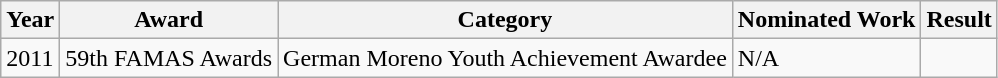<table class="wikitable">
<tr>
<th>Year</th>
<th>Award</th>
<th>Category</th>
<th>Nominated Work</th>
<th>Result</th>
</tr>
<tr>
<td>2011</td>
<td>59th FAMAS Awards</td>
<td>German Moreno Youth Achievement Awardee</td>
<td>N/A</td>
<td></td>
</tr>
</table>
